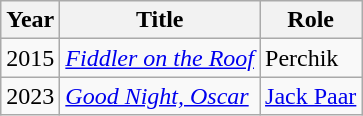<table class="wikitable sortable">
<tr>
<th>Year</th>
<th>Title</th>
<th>Role</th>
</tr>
<tr>
<td>2015</td>
<td><em><a href='#'>Fiddler on the Roof</a></em></td>
<td>Perchik</td>
</tr>
<tr>
<td>2023</td>
<td><em><a href='#'>Good Night, Oscar</a></em></td>
<td><a href='#'>Jack Paar</a></td>
</tr>
</table>
